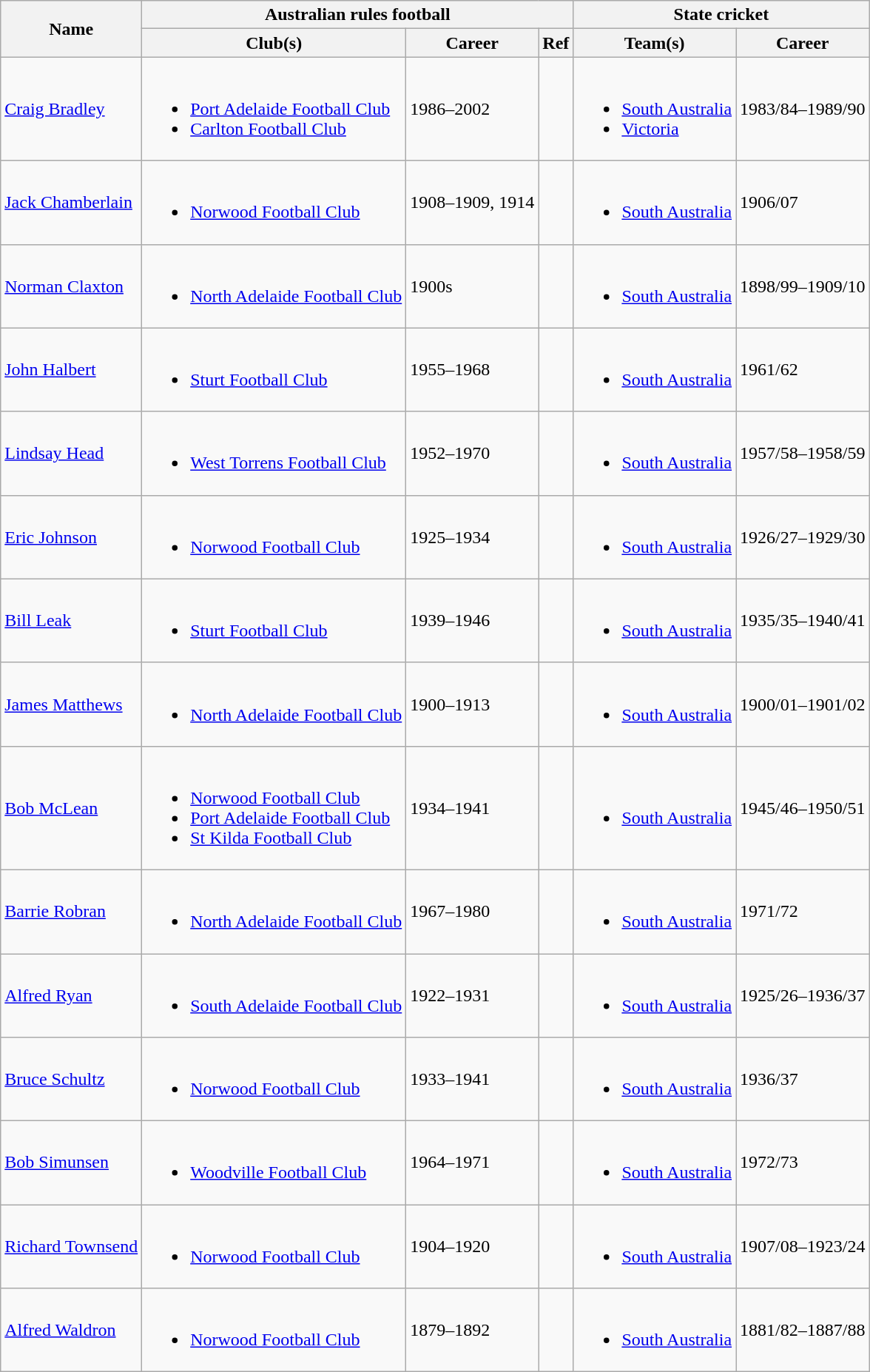<table class=wikitable>
<tr>
<th rowspan=2>Name</th>
<th colspan=3>Australian rules football</th>
<th colspan=2>State cricket</th>
</tr>
<tr>
<th>Club(s)</th>
<th>Career</th>
<th>Ref</th>
<th>Team(s)</th>
<th>Career</th>
</tr>
<tr>
<td><a href='#'>Craig Bradley</a></td>
<td><br><ul><li><a href='#'>Port Adelaide Football Club</a></li><li><a href='#'>Carlton Football Club</a></li></ul></td>
<td>1986–2002</td>
<td></td>
<td><br><ul><li><a href='#'>South Australia</a></li><li><a href='#'>Victoria</a></li></ul></td>
<td>1983/84–1989/90</td>
</tr>
<tr>
<td><a href='#'>Jack Chamberlain</a></td>
<td><br><ul><li><a href='#'>Norwood Football Club</a></li></ul></td>
<td>1908–1909, 1914</td>
<td></td>
<td><br><ul><li><a href='#'>South Australia</a></li></ul></td>
<td>1906/07</td>
</tr>
<tr>
<td><a href='#'>Norman Claxton</a></td>
<td><br><ul><li><a href='#'>North Adelaide Football Club</a></li></ul></td>
<td>1900s</td>
<td></td>
<td><br><ul><li><a href='#'>South Australia</a></li></ul></td>
<td>1898/99–1909/10</td>
</tr>
<tr>
<td><a href='#'>John Halbert</a></td>
<td><br><ul><li><a href='#'>Sturt Football Club</a></li></ul></td>
<td>1955–1968</td>
<td></td>
<td><br><ul><li><a href='#'>South Australia</a></li></ul></td>
<td>1961/62</td>
</tr>
<tr>
<td><a href='#'>Lindsay Head</a></td>
<td><br><ul><li><a href='#'>West Torrens Football Club</a></li></ul></td>
<td>1952–1970</td>
<td></td>
<td><br><ul><li><a href='#'>South Australia</a></li></ul></td>
<td>1957/58–1958/59</td>
</tr>
<tr>
<td><a href='#'>Eric Johnson</a></td>
<td><br><ul><li><a href='#'>Norwood Football Club</a></li></ul></td>
<td>1925–1934</td>
<td></td>
<td><br><ul><li><a href='#'>South Australia</a></li></ul></td>
<td>1926/27–1929/30</td>
</tr>
<tr>
<td><a href='#'>Bill Leak</a></td>
<td><br><ul><li><a href='#'>Sturt Football Club</a></li></ul></td>
<td>1939–1946</td>
<td></td>
<td><br><ul><li><a href='#'>South Australia</a></li></ul></td>
<td>1935/35–1940/41</td>
</tr>
<tr>
<td><a href='#'>James Matthews</a></td>
<td><br><ul><li><a href='#'>North Adelaide Football Club</a></li></ul></td>
<td>1900–1913</td>
<td></td>
<td><br><ul><li><a href='#'>South Australia</a></li></ul></td>
<td>1900/01–1901/02</td>
</tr>
<tr>
<td><a href='#'>Bob McLean</a></td>
<td><br><ul><li><a href='#'>Norwood Football Club</a></li><li><a href='#'>Port Adelaide Football Club</a></li><li><a href='#'>St Kilda Football Club</a></li></ul></td>
<td>1934–1941</td>
<td></td>
<td><br><ul><li><a href='#'>South Australia</a></li></ul></td>
<td>1945/46–1950/51</td>
</tr>
<tr>
<td><a href='#'>Barrie Robran</a></td>
<td><br><ul><li><a href='#'>North Adelaide Football Club</a></li></ul></td>
<td>1967–1980</td>
<td></td>
<td><br><ul><li><a href='#'>South Australia</a></li></ul></td>
<td>1971/72</td>
</tr>
<tr>
<td><a href='#'>Alfred Ryan</a></td>
<td><br><ul><li><a href='#'>South Adelaide Football Club</a></li></ul></td>
<td>1922–1931</td>
<td></td>
<td><br><ul><li><a href='#'>South Australia</a></li></ul></td>
<td>1925/26–1936/37</td>
</tr>
<tr>
<td><a href='#'>Bruce Schultz</a></td>
<td><br><ul><li><a href='#'>Norwood Football Club</a></li></ul></td>
<td>1933–1941</td>
<td></td>
<td><br><ul><li><a href='#'>South Australia</a></li></ul></td>
<td>1936/37</td>
</tr>
<tr>
<td><a href='#'>Bob Simunsen</a></td>
<td><br><ul><li><a href='#'>Woodville Football Club</a></li></ul></td>
<td>1964–1971</td>
<td></td>
<td><br><ul><li><a href='#'>South Australia</a></li></ul></td>
<td>1972/73</td>
</tr>
<tr>
<td><a href='#'>Richard Townsend</a></td>
<td><br><ul><li><a href='#'>Norwood Football Club</a></li></ul></td>
<td>1904–1920</td>
<td></td>
<td><br><ul><li><a href='#'>South Australia</a></li></ul></td>
<td>1907/08–1923/24</td>
</tr>
<tr>
<td><a href='#'>Alfred Waldron</a></td>
<td><br><ul><li><a href='#'>Norwood Football Club</a></li></ul></td>
<td>1879–1892</td>
<td></td>
<td><br><ul><li><a href='#'>South Australia</a></li></ul></td>
<td>1881/82–1887/88</td>
</tr>
</table>
